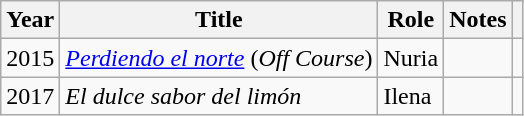<table class="wikitable sortable">
<tr>
<th>Year</th>
<th>Title</th>
<th>Role</th>
<th class="unsortable">Notes</th>
<th></th>
</tr>
<tr>
<td align = "center">2015</td>
<td><em><a href='#'>Perdiendo el norte</a></em> (<em>Off Course</em>)</td>
<td>Nuria</td>
<td></td>
<td align = "center"></td>
</tr>
<tr>
<td align = "center">2017</td>
<td><em>El dulce sabor del limón</em></td>
<td>Ilena</td>
<td></td>
<td align = "center"></td>
</tr>
</table>
